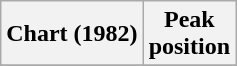<table class="wikitable sortable plainrowheaders" style="text-align:center">
<tr>
<th scope="col">Chart (1982)</th>
<th scope="col">Peak<br> position</th>
</tr>
<tr>
</tr>
</table>
